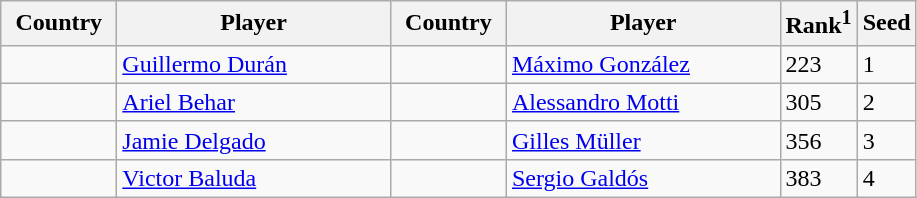<table class="sortable wikitable">
<tr>
<th width="70">Country</th>
<th width="175">Player</th>
<th width="70">Country</th>
<th width="175">Player</th>
<th>Rank<sup>1</sup></th>
<th>Seed</th>
</tr>
<tr>
<td></td>
<td><a href='#'>Guillermo Durán</a></td>
<td></td>
<td><a href='#'>Máximo González</a></td>
<td>223</td>
<td>1</td>
</tr>
<tr>
<td></td>
<td><a href='#'>Ariel Behar</a></td>
<td></td>
<td><a href='#'>Alessandro Motti</a></td>
<td>305</td>
<td>2</td>
</tr>
<tr>
<td></td>
<td><a href='#'>Jamie Delgado</a></td>
<td></td>
<td><a href='#'>Gilles Müller</a></td>
<td>356</td>
<td>3</td>
</tr>
<tr>
<td></td>
<td><a href='#'>Victor Baluda</a></td>
<td></td>
<td><a href='#'>Sergio Galdós</a></td>
<td>383</td>
<td>4</td>
</tr>
</table>
